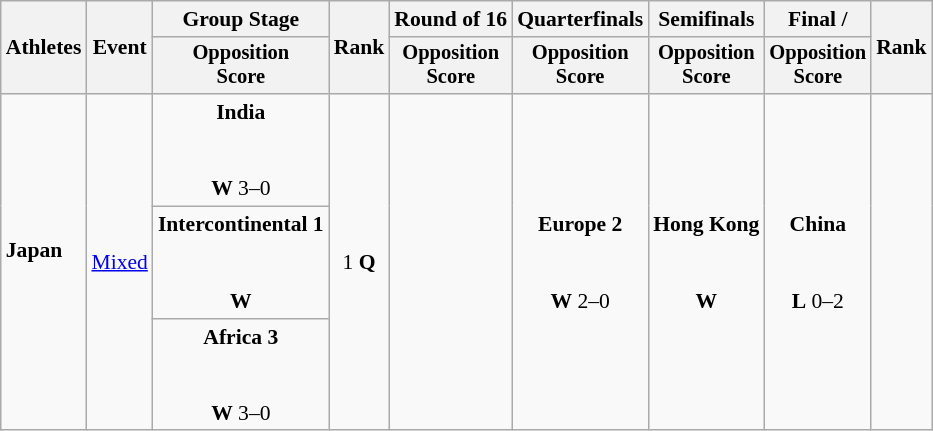<table class=wikitable style="font-size:90%">
<tr>
<th rowspan="2">Athletes</th>
<th rowspan="2">Event</th>
<th>Group Stage</th>
<th rowspan="2">Rank</th>
<th>Round of 16</th>
<th>Quarterfinals</th>
<th>Semifinals</th>
<th>Final / </th>
<th rowspan=2>Rank</th>
</tr>
<tr style="font-size:95%">
<th>Opposition<br>Score</th>
<th>Opposition<br>Score</th>
<th>Opposition<br>Score</th>
<th>Opposition<br>Score</th>
<th>Opposition<br>Score</th>
</tr>
<tr align=center>
<td align=left rowspan=3><strong>Japan</strong><br><br></td>
<td align=left rowspan=3><a href='#'>Mixed</a></td>
<td><strong>India</strong><br><br><br><strong>W</strong> 3–0</td>
<td rowspan=3>1 <strong>Q</strong></td>
<td rowspan=3></td>
<td rowspan=3><strong>Europe 2</strong><br><br><br><strong>W</strong> 2–0</td>
<td rowspan=3><strong>Hong Kong</strong><br><br><br><strong>W</strong></td>
<td rowspan=3><strong>China</strong><br><br><br><strong>L</strong> 0–2</td>
<td rowspan=3></td>
</tr>
<tr align=center>
<td><strong>Intercontinental 1</strong><br><br><br><strong>W</strong></td>
</tr>
<tr align=center>
<td><strong>Africa 3</strong><br><br><br><strong>W</strong> 3–0</td>
</tr>
</table>
